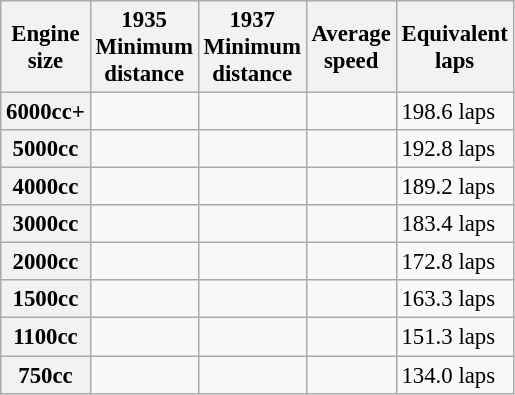<table class="wikitable" style="font-size: 95%">
<tr>
<th>Engine<br> size</th>
<th>1935<br>Minimum<br> distance</th>
<th>1937<br>Minimum<br> distance</th>
<th>Average<br> speed</th>
<th>Equivalent<br> laps</th>
</tr>
<tr>
<th>6000cc+</th>
<td></td>
<td></td>
<td></td>
<td>198.6 laps</td>
</tr>
<tr>
<th>5000cc</th>
<td></td>
<td></td>
<td></td>
<td>192.8 laps</td>
</tr>
<tr>
<th>4000cc</th>
<td></td>
<td></td>
<td></td>
<td>189.2 laps</td>
</tr>
<tr>
<th>3000cc</th>
<td></td>
<td></td>
<td></td>
<td>183.4 laps</td>
</tr>
<tr>
<th>2000cc</th>
<td></td>
<td></td>
<td></td>
<td>172.8 laps</td>
</tr>
<tr>
<th>1500cc</th>
<td></td>
<td></td>
<td></td>
<td>163.3 laps</td>
</tr>
<tr>
<th>1100cc</th>
<td></td>
<td></td>
<td></td>
<td>151.3 laps</td>
</tr>
<tr>
<th>750cc</th>
<td></td>
<td></td>
<td></td>
<td>134.0 laps</td>
</tr>
</table>
